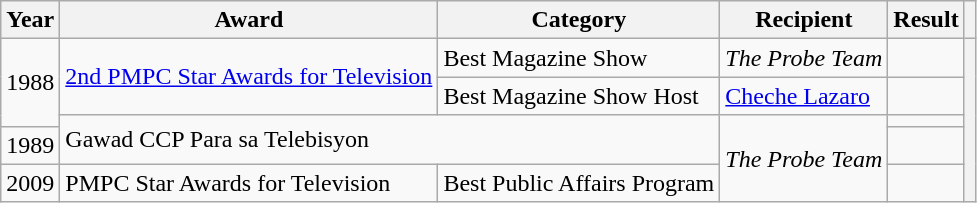<table class="wikitable">
<tr>
<th>Year</th>
<th>Award</th>
<th>Category</th>
<th>Recipient</th>
<th>Result</th>
<th></th>
</tr>
<tr>
<td rowspan=3>1988</td>
<td rowspan=2><a href='#'>2nd PMPC Star Awards for Television</a></td>
<td>Best Magazine Show</td>
<td><em>The Probe Team</em></td>
<td></td>
<th rowspan=5></th>
</tr>
<tr>
<td>Best Magazine Show Host</td>
<td><a href='#'>Cheche Lazaro</a></td>
<td></td>
</tr>
<tr>
<td rowspan=2 colspan=2>Gawad CCP Para sa Telebisyon</td>
<td rowspan=3><em>The Probe Team</em></td>
<td></td>
</tr>
<tr>
<td>1989</td>
<td></td>
</tr>
<tr>
<td>2009</td>
<td>PMPC Star Awards for Television</td>
<td>Best Public Affairs Program</td>
<td></td>
</tr>
</table>
